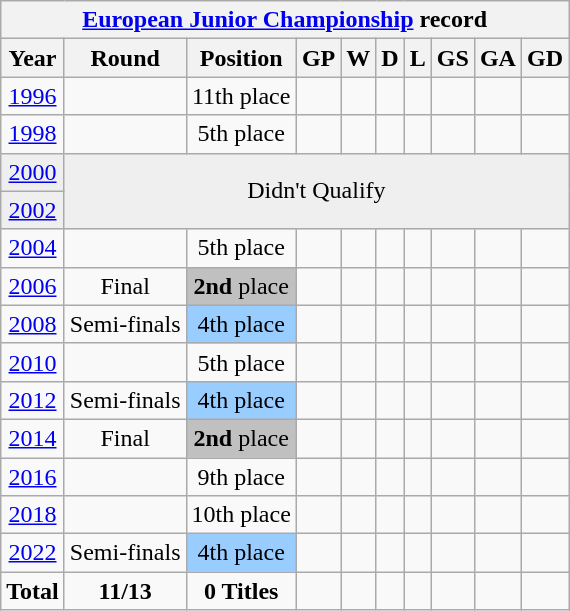<table class="wikitable" style="text-align: center;">
<tr>
<th colspan=10><a href='#'>European Junior Championship</a> record</th>
</tr>
<tr>
<th>Year</th>
<th>Round</th>
<th>Position</th>
<th>GP</th>
<th>W</th>
<th>D</th>
<th>L</th>
<th>GS</th>
<th>GA</th>
<th>GD</th>
</tr>
<tr bgcolor=>
<td> <a href='#'>1996</a></td>
<td></td>
<td>11th place</td>
<td></td>
<td></td>
<td></td>
<td></td>
<td></td>
<td></td>
<td></td>
</tr>
<tr bgcolor=>
<td> <a href='#'>1998</a></td>
<td></td>
<td>5th place</td>
<td></td>
<td></td>
<td></td>
<td></td>
<td></td>
<td></td>
<td></td>
</tr>
<tr bgcolor=efefef>
<td> <a href='#'>2000</a></td>
<td colspan=10 rowspan=2>Didn't Qualify</td>
</tr>
<tr bgcolor=efefef>
<td> <a href='#'>2002</a></td>
</tr>
<tr bgcolor=>
<td> <a href='#'>2004</a></td>
<td></td>
<td>5th place</td>
<td></td>
<td></td>
<td></td>
<td></td>
<td></td>
<td></td>
<td></td>
</tr>
<tr bgcolor=>
<td> <a href='#'>2006</a></td>
<td>Final</td>
<td bgcolor=silver><strong>2nd</strong> place</td>
<td></td>
<td></td>
<td></td>
<td></td>
<td></td>
<td></td>
<td></td>
</tr>
<tr bgcolor=>
<td> <a href='#'>2008</a></td>
<td>Semi-finals</td>
<td bgcolor=#9acdff>4th place</td>
<td></td>
<td></td>
<td></td>
<td></td>
<td></td>
<td></td>
<td></td>
</tr>
<tr bgcolor=>
<td> <a href='#'>2010</a></td>
<td></td>
<td>5th place</td>
<td></td>
<td></td>
<td></td>
<td></td>
<td></td>
<td></td>
<td></td>
</tr>
<tr bgcolor=>
<td> <a href='#'>2012</a></td>
<td>Semi-finals</td>
<td bgcolor=#9acdff>4th place</td>
<td></td>
<td></td>
<td></td>
<td></td>
<td></td>
<td></td>
<td></td>
</tr>
<tr bgcolor=>
<td> <a href='#'>2014</a></td>
<td>Final</td>
<td bgcolor=silver><strong>2nd</strong> place</td>
<td></td>
<td></td>
<td></td>
<td></td>
<td></td>
<td></td>
<td></td>
</tr>
<tr bgcolor=>
<td> <a href='#'>2016</a></td>
<td></td>
<td>9th place</td>
<td></td>
<td></td>
<td></td>
<td></td>
<td></td>
<td></td>
<td></td>
</tr>
<tr bgcolor=>
<td> <a href='#'>2018</a></td>
<td></td>
<td>10th place</td>
<td></td>
<td></td>
<td></td>
<td></td>
<td></td>
<td></td>
<td></td>
</tr>
<tr bgcolor=>
<td> <a href='#'>2022</a></td>
<td>Semi-finals</td>
<td bgcolor=#9acdff>4th place</td>
<td></td>
<td></td>
<td></td>
<td></td>
<td></td>
<td></td>
<td></td>
</tr>
<tr>
<td><strong>Total</strong></td>
<td><strong>11/13</strong></td>
<td><strong>0 Titles</strong></td>
<td><strong> </strong></td>
<td><strong> </strong></td>
<td><strong> </strong></td>
<td><strong> </strong></td>
<td><strong> </strong></td>
<td><strong> </strong></td>
<td><strong> </strong></td>
</tr>
</table>
